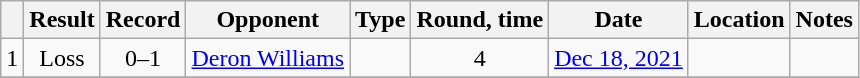<table class="wikitable" style="text-align:center">
<tr>
<th></th>
<th>Result</th>
<th>Record</th>
<th>Opponent</th>
<th>Type</th>
<th>Round, time</th>
<th>Date</th>
<th>Location</th>
<th>Notes</th>
</tr>
<tr>
<td>1</td>
<td>Loss</td>
<td>0–1</td>
<td style="text-align:left;"><a href='#'>Deron Williams</a></td>
<td></td>
<td>4</td>
<td><a href='#'>Dec 18, 2021</a></td>
<td align=left></td>
<td></td>
</tr>
<tr>
</tr>
</table>
